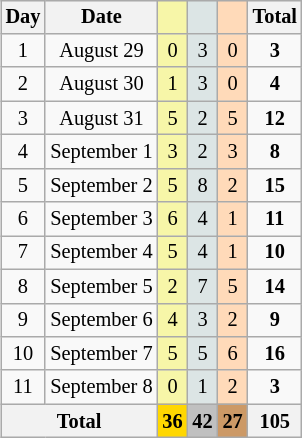<table class=wikitable style=font-size:85%;float:right;text-align:center>
<tr>
<th>Day</th>
<th>Date</th>
<td bgcolor=F7F6A8></td>
<td bgcolor=DCE5E5></td>
<td bgcolor=FFDAB9></td>
<th>Total</th>
</tr>
<tr>
<td>1</td>
<td>August 29</td>
<td bgcolor=F7F6A8>0</td>
<td bgcolor=DCE5E5>3</td>
<td bgcolor=FFDAB9>0</td>
<td><strong>3</strong></td>
</tr>
<tr>
<td>2</td>
<td>August 30</td>
<td bgcolor=F7F6A8>1</td>
<td bgcolor=DCE5E5>3</td>
<td bgcolor=FFDAB9>0</td>
<td><strong>4</strong></td>
</tr>
<tr>
<td>3</td>
<td>August 31</td>
<td bgcolor=F7F6A8>5</td>
<td bgcolor=DCE5E5>2</td>
<td bgcolor=FFDAB9>5</td>
<td><strong>12</strong></td>
</tr>
<tr>
<td>4</td>
<td>September 1</td>
<td bgcolor=F7F6A8>3</td>
<td bgcolor=DCE5E5>2</td>
<td bgcolor=FFDAB9>3</td>
<td><strong>8</strong></td>
</tr>
<tr>
<td>5</td>
<td>September 2</td>
<td bgcolor=F7F6A8>5</td>
<td bgcolor=DCE5E5>8</td>
<td bgcolor=FFDAB9>2</td>
<td><strong>15</strong></td>
</tr>
<tr>
<td>6</td>
<td>September 3</td>
<td bgcolor=F7F6A8>6</td>
<td bgcolor=DCE5E5>4</td>
<td bgcolor=FFDAB9>1</td>
<td><strong>11</strong></td>
</tr>
<tr>
<td>7</td>
<td>September 4</td>
<td bgcolor=F7F6A8>5</td>
<td bgcolor=DCE5E5>4</td>
<td bgcolor=FFDAB9>1</td>
<td><strong>10</strong></td>
</tr>
<tr>
<td>8</td>
<td>September 5</td>
<td bgcolor=F7F6A8>2</td>
<td bgcolor=DCE5E5>7</td>
<td bgcolor=FFDAB9>5</td>
<td><strong>14</strong></td>
</tr>
<tr>
<td>9</td>
<td>September 6</td>
<td bgcolor=F7F6A8>4</td>
<td bgcolor=DCE5E5>3</td>
<td bgcolor=FFDAB9>2</td>
<td><strong>9</strong></td>
</tr>
<tr>
<td>10</td>
<td>September 7</td>
<td bgcolor=F7F6A8>5</td>
<td bgcolor=DCE5E5>5</td>
<td bgcolor=FFDAB9>6</td>
<td><strong>16</strong></td>
</tr>
<tr>
<td>11</td>
<td>September 8</td>
<td bgcolor=F7F6A8>0</td>
<td bgcolor=DCE5E5>1</td>
<td bgcolor=FFDAB9>2</td>
<td><strong>3</strong></td>
</tr>
<tr>
<th colspan=2>Total</th>
<th style=background:gold>36</th>
<th style=background:silver>42</th>
<th style=background:#c96>27</th>
<th>105</th>
</tr>
</table>
